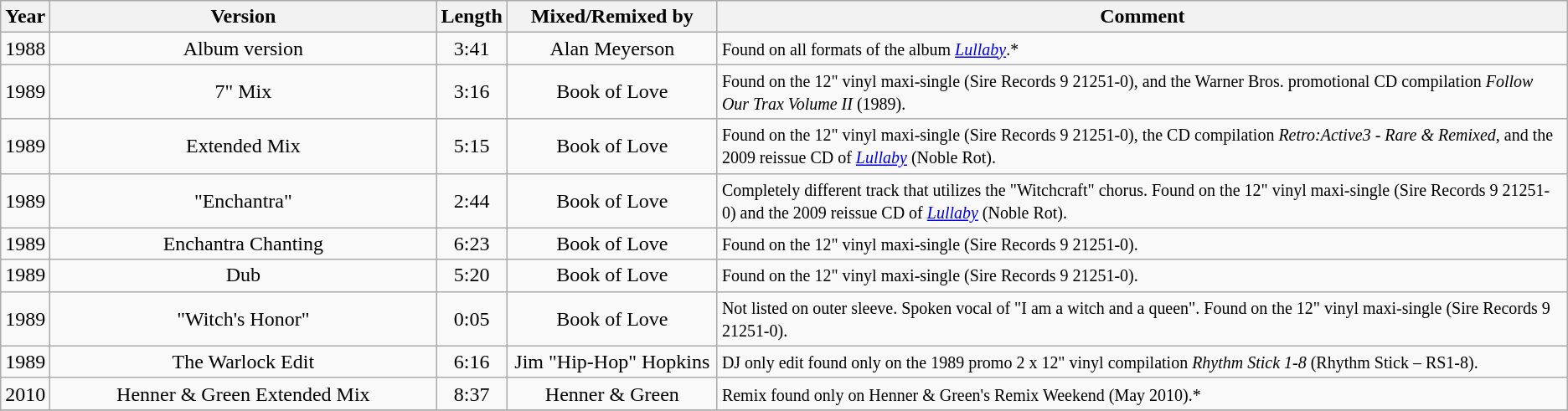<table class="wikitable">
<tr>
<th>Year</th>
<th style="width:300px;">Version</th>
<th>Length</th>
<th style="width:160px;">Mixed/Remixed by</th>
<th>Comment</th>
</tr>
<tr>
<td align=center>1988</td>
<td align=center>Album version</td>
<td align=center>3:41</td>
<td align=center>Alan Meyerson</td>
<td><small>Found on all formats of the album <em><a href='#'>Lullaby</a></em>.*</small></td>
</tr>
<tr>
<td align=center>1989</td>
<td align=center>7" Mix</td>
<td align=center>3:16</td>
<td align=center>Book of Love</td>
<td><small>Found on the 12" vinyl maxi-single (Sire Records 9 21251-0), and the Warner Bros. promotional CD compilation <em>Follow Our Trax Volume II</em> (1989).</small></td>
</tr>
<tr>
<td align=center>1989</td>
<td align=center>Extended Mix</td>
<td align=center>5:15</td>
<td align=center>Book of Love</td>
<td><small>Found on the 12" vinyl maxi-single (Sire Records 9 21251-0), the CD compilation <em>Retro:Active3 - Rare & Remixed</em>, and the 2009 reissue CD of <em><a href='#'>Lullaby</a></em> (Noble Rot).</small></td>
</tr>
<tr>
<td align=center>1989</td>
<td align=center>"Enchantra"</td>
<td align=center>2:44</td>
<td align=center>Book of Love</td>
<td><small>Completely different track that utilizes the "Witchcraft" chorus. Found on the 12" vinyl maxi-single (Sire Records 9 21251-0) and the 2009 reissue CD of <em><a href='#'>Lullaby</a></em> (Noble Rot).</small></td>
</tr>
<tr>
<td align=center>1989</td>
<td align=center>Enchantra Chanting</td>
<td align=center>6:23</td>
<td align=center>Book of Love</td>
<td><small>Found on the 12" vinyl maxi-single (Sire Records 9 21251-0).</small></td>
</tr>
<tr>
<td align=center>1989</td>
<td align=center>Dub</td>
<td align=center>5:20</td>
<td align=center>Book of Love</td>
<td><small>Found on the 12" vinyl maxi-single (Sire Records 9 21251-0).</small></td>
</tr>
<tr>
<td align=center>1989</td>
<td align=center>"Witch's Honor"</td>
<td align=center>0:05</td>
<td align=center>Book of Love</td>
<td><small>Not listed on outer sleeve. Spoken vocal of "I am a witch and a queen". Found on the 12" vinyl maxi-single (Sire Records 9 21251-0).</small></td>
</tr>
<tr>
<td align=center>1989</td>
<td align=center>The Warlock Edit</td>
<td align=center>6:16</td>
<td align=center>Jim "Hip-Hop" Hopkins</td>
<td><small>DJ only edit found only on the 1989 promo 2 x 12" vinyl compilation <em>Rhythm Stick 1-8</em> (Rhythm Stick – RS1-8).</small></td>
</tr>
<tr>
<td align=center>2010</td>
<td align=center>Henner & Green Extended Mix</td>
<td align=center>8:37</td>
<td align=center>Henner & Green</td>
<td><small>Remix found only on Henner & Green's Remix Weekend (May 2010).*</small></td>
</tr>
<tr>
</tr>
</table>
